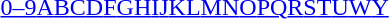<table id="toc" class="toc" summary="Class">
<tr>
<th></th>
</tr>
<tr>
<td style="text-align:center;"><a href='#'>0–9</a><a href='#'>A</a><a href='#'>B</a><a href='#'>C</a><a href='#'>D</a><a href='#'>F</a><a href='#'>G</a><a href='#'>H</a><a href='#'>I</a><a href='#'>J</a><a href='#'>K</a><a href='#'>L</a><a href='#'>M</a><a href='#'>N</a><a href='#'>O</a><a href='#'>P</a><a href='#'>Q</a><a href='#'>R</a><a href='#'>S</a><a href='#'>T</a><a href='#'>U</a><a href='#'>W</a><a href='#'>Y</a></td>
</tr>
</table>
